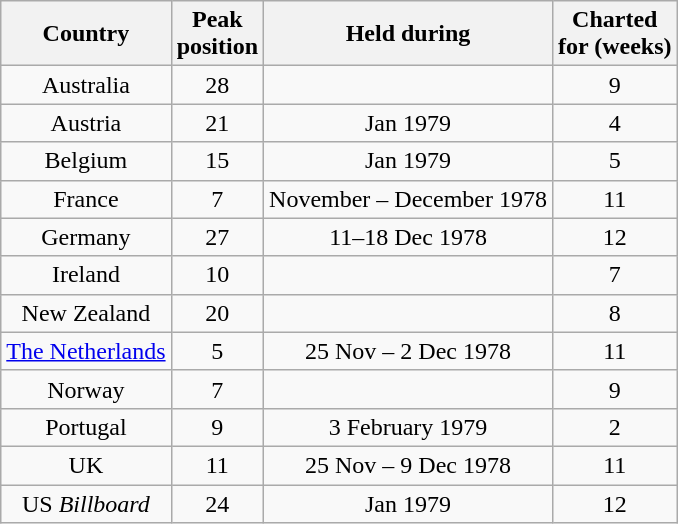<table class="wikitable sortable" style="float:left; text-align:center">
<tr>
<th>Country</th>
<th>Peak<br>position</th>
<th>Held during</th>
<th>Charted<br>for (weeks)</th>
</tr>
<tr>
<td>Australia</td>
<td>28</td>
<td></td>
<td>9</td>
</tr>
<tr>
<td>Austria</td>
<td>21</td>
<td>Jan 1979</td>
<td>4</td>
</tr>
<tr>
<td>Belgium</td>
<td>15</td>
<td>Jan 1979</td>
<td>5</td>
</tr>
<tr>
<td>France</td>
<td>7</td>
<td>November – December 1978</td>
<td>11</td>
</tr>
<tr>
<td>Germany</td>
<td>27</td>
<td>11–18 Dec 1978</td>
<td>12</td>
</tr>
<tr>
<td>Ireland</td>
<td>10</td>
<td></td>
<td>7</td>
</tr>
<tr>
<td>New Zealand</td>
<td>20</td>
<td></td>
<td>8</td>
</tr>
<tr>
<td><a href='#'>The Netherlands</a></td>
<td>5</td>
<td>25 Nov – 2 Dec 1978</td>
<td>11</td>
</tr>
<tr>
<td>Norway</td>
<td>7</td>
<td></td>
<td>9</td>
</tr>
<tr>
<td>Portugal</td>
<td>9</td>
<td>3 February 1979</td>
<td>2</td>
</tr>
<tr>
<td>UK</td>
<td>11</td>
<td>25 Nov – 9 Dec 1978</td>
<td>11</td>
</tr>
<tr>
<td>US <em>Billboard</em></td>
<td>24</td>
<td>Jan 1979</td>
<td>12</td>
</tr>
</table>
